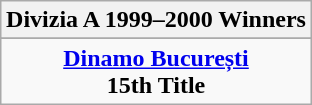<table class="wikitable" style="text-align: center; margin: 0 auto;">
<tr>
<th>Divizia A 1999–2000 Winners</th>
</tr>
<tr>
</tr>
<tr>
<td><strong><a href='#'>Dinamo București</a></strong><br><strong>15th Title</strong></td>
</tr>
</table>
